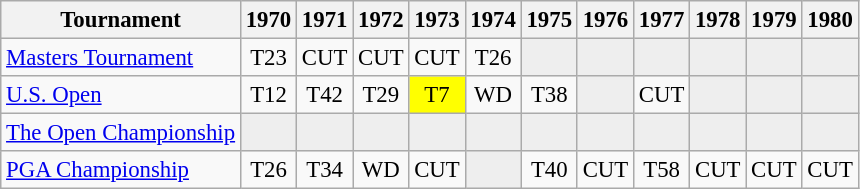<table class="wikitable" style="font-size:95%;text-align:center;">
<tr>
<th>Tournament</th>
<th>1970</th>
<th>1971</th>
<th>1972</th>
<th>1973</th>
<th>1974</th>
<th>1975</th>
<th>1976</th>
<th>1977</th>
<th>1978</th>
<th>1979</th>
<th>1980</th>
</tr>
<tr>
<td align=left><a href='#'>Masters Tournament</a></td>
<td>T23</td>
<td>CUT</td>
<td>CUT</td>
<td>CUT</td>
<td>T26</td>
<td style="background:#eeeeee;"></td>
<td style="background:#eeeeee;"></td>
<td style="background:#eeeeee;"></td>
<td style="background:#eeeeee;"></td>
<td style="background:#eeeeee;"></td>
<td style="background:#eeeeee;"></td>
</tr>
<tr>
<td align=left><a href='#'>U.S. Open</a></td>
<td>T12</td>
<td>T42</td>
<td>T29</td>
<td style="background:yellow;">T7</td>
<td>WD</td>
<td>T38</td>
<td style="background:#eeeeee;"></td>
<td>CUT</td>
<td style="background:#eeeeee;"></td>
<td style="background:#eeeeee;"></td>
<td style="background:#eeeeee;"></td>
</tr>
<tr>
<td align=left><a href='#'>The Open Championship</a></td>
<td style="background:#eeeeee;"></td>
<td style="background:#eeeeee;"></td>
<td style="background:#eeeeee;"></td>
<td style="background:#eeeeee;"></td>
<td style="background:#eeeeee;"></td>
<td style="background:#eeeeee;"></td>
<td style="background:#eeeeee;"></td>
<td style="background:#eeeeee;"></td>
<td style="background:#eeeeee;"></td>
<td style="background:#eeeeee;"></td>
<td style="background:#eeeeee;"></td>
</tr>
<tr>
<td align=left><a href='#'>PGA Championship</a></td>
<td>T26</td>
<td>T34</td>
<td>WD</td>
<td>CUT</td>
<td style="background:#eeeeee;"></td>
<td>T40</td>
<td>CUT</td>
<td>T58</td>
<td>CUT</td>
<td>CUT</td>
<td>CUT</td>
</tr>
</table>
